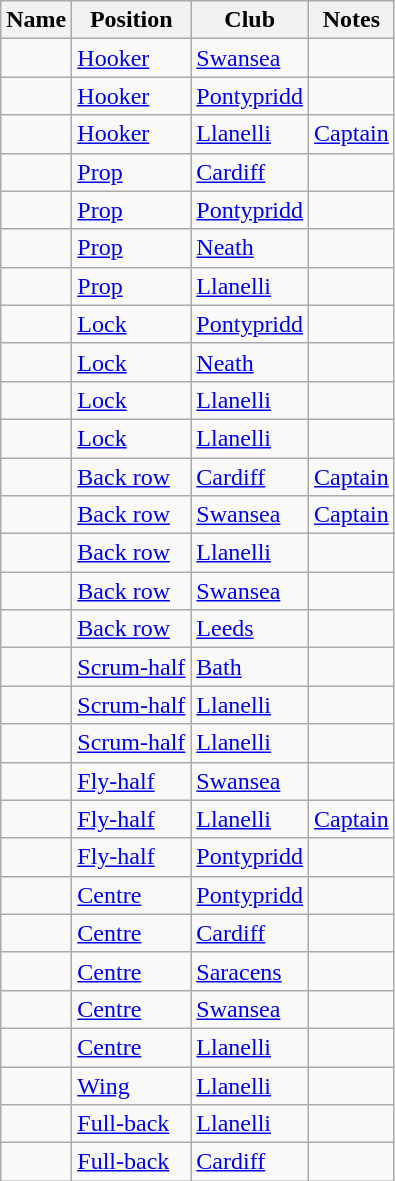<table class="wikitable sortable">
<tr>
<th>Name</th>
<th>Position</th>
<th>Club</th>
<th class="unsortable">Notes</th>
</tr>
<tr>
<td></td>
<td><a href='#'>Hooker</a></td>
<td><a href='#'>Swansea</a></td>
<td></td>
</tr>
<tr>
<td></td>
<td><a href='#'>Hooker</a></td>
<td><a href='#'>Pontypridd</a></td>
<td></td>
</tr>
<tr>
<td></td>
<td><a href='#'>Hooker</a></td>
<td><a href='#'>Llanelli</a></td>
<td><a href='#'>Captain</a></td>
</tr>
<tr>
<td></td>
<td><a href='#'>Prop</a></td>
<td><a href='#'>Cardiff</a></td>
<td></td>
</tr>
<tr>
<td></td>
<td><a href='#'>Prop</a></td>
<td><a href='#'>Pontypridd</a></td>
<td></td>
</tr>
<tr>
<td></td>
<td><a href='#'>Prop</a></td>
<td><a href='#'>Neath</a></td>
<td></td>
</tr>
<tr>
<td></td>
<td><a href='#'>Prop</a></td>
<td><a href='#'>Llanelli</a></td>
<td></td>
</tr>
<tr>
<td></td>
<td><a href='#'>Lock</a></td>
<td><a href='#'>Pontypridd</a></td>
<td></td>
</tr>
<tr>
<td></td>
<td><a href='#'>Lock</a></td>
<td><a href='#'>Neath</a></td>
<td></td>
</tr>
<tr>
<td></td>
<td><a href='#'>Lock</a></td>
<td><a href='#'>Llanelli</a></td>
<td></td>
</tr>
<tr>
<td></td>
<td><a href='#'>Lock</a></td>
<td><a href='#'>Llanelli</a></td>
<td></td>
</tr>
<tr>
<td></td>
<td><a href='#'>Back row</a></td>
<td><a href='#'>Cardiff</a></td>
<td><a href='#'>Captain</a></td>
</tr>
<tr>
<td></td>
<td><a href='#'>Back row</a></td>
<td><a href='#'>Swansea</a></td>
<td><a href='#'>Captain</a></td>
</tr>
<tr>
<td></td>
<td><a href='#'>Back row</a></td>
<td><a href='#'>Llanelli</a></td>
<td></td>
</tr>
<tr>
<td></td>
<td><a href='#'>Back row</a></td>
<td><a href='#'>Swansea</a></td>
<td></td>
</tr>
<tr>
<td></td>
<td><a href='#'>Back row</a></td>
<td><a href='#'>Leeds</a></td>
<td></td>
</tr>
<tr>
<td></td>
<td><a href='#'>Scrum-half</a></td>
<td><a href='#'>Bath</a></td>
<td></td>
</tr>
<tr>
<td></td>
<td><a href='#'>Scrum-half</a></td>
<td><a href='#'>Llanelli</a></td>
<td></td>
</tr>
<tr>
<td></td>
<td><a href='#'>Scrum-half</a></td>
<td><a href='#'>Llanelli</a></td>
<td></td>
</tr>
<tr>
<td></td>
<td><a href='#'>Fly-half</a></td>
<td><a href='#'>Swansea</a></td>
<td></td>
</tr>
<tr>
<td></td>
<td><a href='#'>Fly-half</a></td>
<td><a href='#'>Llanelli</a></td>
<td><a href='#'>Captain</a></td>
</tr>
<tr>
<td></td>
<td><a href='#'>Fly-half</a></td>
<td><a href='#'>Pontypridd</a></td>
<td></td>
</tr>
<tr>
<td></td>
<td><a href='#'>Centre</a></td>
<td><a href='#'>Pontypridd</a></td>
<td></td>
</tr>
<tr>
<td></td>
<td><a href='#'>Centre</a></td>
<td><a href='#'>Cardiff</a></td>
<td></td>
</tr>
<tr>
<td></td>
<td><a href='#'>Centre</a></td>
<td><a href='#'>Saracens</a></td>
<td></td>
</tr>
<tr>
<td></td>
<td><a href='#'>Centre</a></td>
<td><a href='#'>Swansea</a></td>
<td></td>
</tr>
<tr>
<td></td>
<td><a href='#'>Centre</a></td>
<td><a href='#'>Llanelli</a></td>
<td></td>
</tr>
<tr>
<td></td>
<td><a href='#'>Wing</a></td>
<td><a href='#'>Llanelli</a></td>
<td></td>
</tr>
<tr>
<td></td>
<td><a href='#'>Full-back</a></td>
<td><a href='#'>Llanelli</a></td>
<td></td>
</tr>
<tr>
<td></td>
<td><a href='#'>Full-back</a></td>
<td><a href='#'>Cardiff</a></td>
<td></td>
</tr>
</table>
